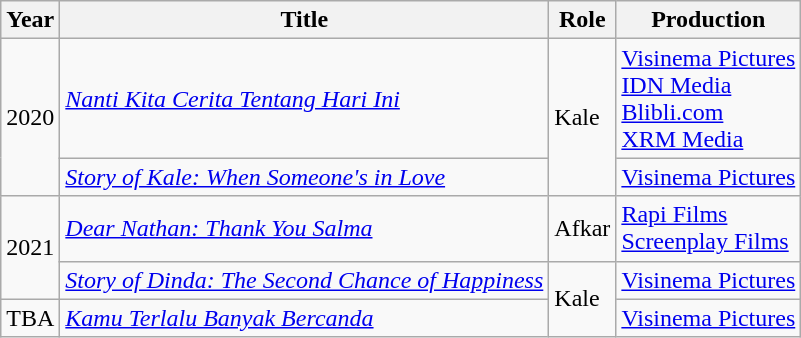<table class="wikitable sortable">
<tr>
<th>Year</th>
<th>Title</th>
<th>Role</th>
<th>Production</th>
</tr>
<tr>
<td rowspan=2>2020</td>
<td><em><a href='#'>Nanti Kita Cerita Tentang Hari Ini</a></em></td>
<td rowspan=2>Kale</td>
<td><a href='#'>Visinema Pictures</a><br><a href='#'>IDN Media</a><br><a href='#'>Blibli.com</a><br><a href='#'>XRM Media</a></td>
</tr>
<tr>
<td><em><a href='#'>Story of Kale: When Someone's in Love</a></em></td>
<td><a href='#'>Visinema Pictures</a></td>
</tr>
<tr>
<td rowspan="2">2021</td>
<td><em><a href='#'>Dear Nathan: Thank You Salma</a></em></td>
<td>Afkar</td>
<td><a href='#'>Rapi Films</a><br><a href='#'>Screenplay Films</a></td>
</tr>
<tr>
<td><em><a href='#'>Story of Dinda: The Second Chance of Happiness</a></em></td>
<td rowspan="2">Kale</td>
<td><a href='#'>Visinema Pictures</a></td>
</tr>
<tr>
<td>TBA</td>
<td><em><a href='#'>Kamu Terlalu Banyak Bercanda</a></em></td>
<td><a href='#'>Visinema Pictures</a></td>
</tr>
</table>
